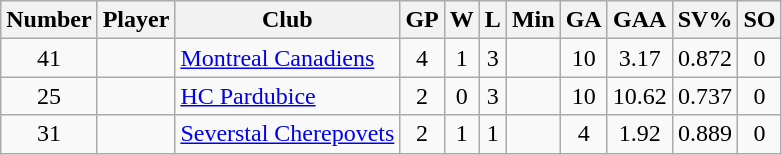<table class="wikitable sortable" style="text-align: center;">
<tr>
<th>Number</th>
<th>Player</th>
<th>Club</th>
<th>GP</th>
<th>W</th>
<th>L</th>
<th>Min</th>
<th>GA</th>
<th>GAA</th>
<th>SV%</th>
<th>SO</th>
</tr>
<tr>
<td>41</td>
<td align=left></td>
<td align=left><a href='#'>Montreal Canadiens</a></td>
<td>4</td>
<td>1</td>
<td>3</td>
<td></td>
<td>10</td>
<td>3.17</td>
<td>0.872</td>
<td>0</td>
</tr>
<tr>
<td>25</td>
<td align=left></td>
<td align=left><a href='#'>HC Pardubice</a></td>
<td>2</td>
<td>0</td>
<td>3</td>
<td></td>
<td>10</td>
<td>10.62</td>
<td>0.737</td>
<td>0</td>
</tr>
<tr>
<td>31</td>
<td align=left></td>
<td align=left><a href='#'>Severstal Cherepovets</a></td>
<td>2</td>
<td>1</td>
<td>1</td>
<td></td>
<td>4</td>
<td>1.92</td>
<td>0.889</td>
<td>0</td>
</tr>
</table>
